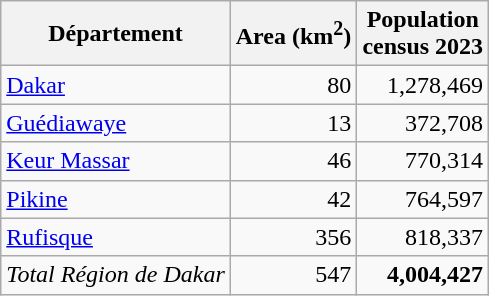<table class="sortable wikitable">
<tr>
<th>Département</th>
<th>Area (km<sup>2</sup>)</th>
<th>Population<br>census 2023</th>
</tr>
<tr>
<td><a href='#'>Dakar</a></td>
<td align="right">80</td>
<td align="right">1,278,469</td>
</tr>
<tr>
<td><a href='#'>Guédiawaye</a></td>
<td align="right">13</td>
<td align="right">372,708</td>
</tr>
<tr>
<td><a href='#'>Keur Massar</a></td>
<td align="right">46</td>
<td align="right">770,314</td>
</tr>
<tr>
<td><a href='#'>Pikine</a></td>
<td align="right">42</td>
<td align="right">764,597</td>
</tr>
<tr>
<td><a href='#'>Rufisque</a></td>
<td align="right">356</td>
<td align="right">818,337</td>
</tr>
<tr>
<td><em>Total Région de Dakar</em></td>
<td align="right">547</td>
<td align="right"><strong>4,004,427</strong></td>
</tr>
</table>
